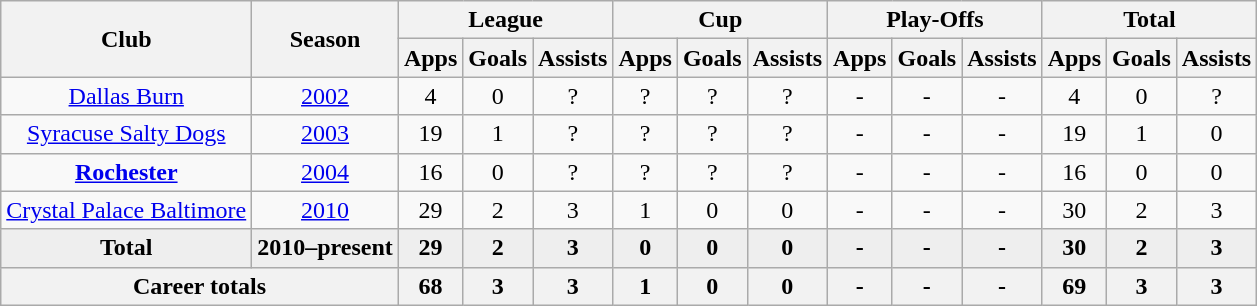<table class="wikitable" style="text-align: center;">
<tr>
<th rowspan=2>Club</th>
<th rowspan=2>Season</th>
<th colspan=3>League</th>
<th colspan=3>Cup</th>
<th colspan=3>Play-Offs</th>
<th colspan=3>Total</th>
</tr>
<tr>
<th>Apps</th>
<th>Goals</th>
<th>Assists</th>
<th>Apps</th>
<th>Goals</th>
<th>Assists</th>
<th>Apps</th>
<th>Goals</th>
<th>Assists</th>
<th>Apps</th>
<th>Goals</th>
<th>Assists</th>
</tr>
<tr>
<td rowspan=1 valign="top"><a href='#'>Dallas Burn</a></td>
<td><a href='#'>2002</a></td>
<td>4</td>
<td>0</td>
<td>?</td>
<td>?</td>
<td>?</td>
<td>?</td>
<td>-</td>
<td>-</td>
<td>-</td>
<td>4</td>
<td>0</td>
<td>?</td>
</tr>
<tr>
<td><a href='#'>Syracuse Salty Dogs</a></td>
<td><a href='#'>2003</a></td>
<td>19</td>
<td>1</td>
<td>?</td>
<td>?</td>
<td>?</td>
<td>?</td>
<td>-</td>
<td>-</td>
<td>-</td>
<td>19</td>
<td>1</td>
<td>0</td>
</tr>
<tr>
<td><strong><a href='#'>Rochester</a></strong></td>
<td><a href='#'>2004</a></td>
<td>16</td>
<td>0</td>
<td>?</td>
<td>?</td>
<td>?</td>
<td>?</td>
<td>-</td>
<td>-</td>
<td>-</td>
<td>16</td>
<td>0</td>
<td>0</td>
</tr>
<tr>
<td><a href='#'>Crystal Palace Baltimore</a></td>
<td><a href='#'>2010</a></td>
<td>29</td>
<td>2</td>
<td>3</td>
<td>1</td>
<td>0</td>
<td>0</td>
<td>-</td>
<td>-</td>
<td>-</td>
<td>30</td>
<td>2</td>
<td>3</td>
</tr>
<tr style="font-weight:bold; background-color:#eeeeee;">
<td><strong>Total</strong></td>
<td>2010–present</td>
<td>29</td>
<td>2</td>
<td>3</td>
<td>0</td>
<td>0</td>
<td>0</td>
<td>-</td>
<td>-</td>
<td>-</td>
<td>30</td>
<td>2</td>
<td>3</td>
</tr>
<tr>
<th colspan=2>Career totals</th>
<th>68</th>
<th>3</th>
<th>3</th>
<th>1</th>
<th>0</th>
<th>0</th>
<th>-</th>
<th>-</th>
<th>-</th>
<th>69</th>
<th>3</th>
<th>3</th>
</tr>
</table>
